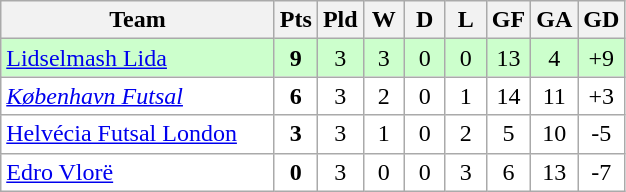<table class="wikitable" style="text-align: center;">
<tr>
<th width="175">Team</th>
<th width="20">Pts</th>
<th width="20">Pld</th>
<th width="20">W</th>
<th width="20">D</th>
<th width="20">L</th>
<th width="20">GF</th>
<th width="20">GA</th>
<th width="20">GD</th>
</tr>
<tr bgcolor=#ccffcc>
<td align="left"> <a href='#'>Lidselmash Lida</a></td>
<td><strong>9</strong></td>
<td>3</td>
<td>3</td>
<td>0</td>
<td>0</td>
<td>13</td>
<td>4</td>
<td>+9</td>
</tr>
<tr bgcolor=ffffff>
<td align="left"> <em><a href='#'>København Futsal</a></em></td>
<td><strong>6</strong></td>
<td>3</td>
<td>2</td>
<td>0</td>
<td>1</td>
<td>14</td>
<td>11</td>
<td>+3</td>
</tr>
<tr bgcolor=ffffff>
<td align="left"> <a href='#'>Helvécia Futsal London</a></td>
<td><strong>3</strong></td>
<td>3</td>
<td>1</td>
<td>0</td>
<td>2</td>
<td>5</td>
<td>10</td>
<td>-5</td>
</tr>
<tr bgcolor=ffffff>
<td align="left"> <a href='#'>Edro Vlorë</a></td>
<td><strong>0</strong></td>
<td>3</td>
<td>0</td>
<td>0</td>
<td>3</td>
<td>6</td>
<td>13</td>
<td>-7</td>
</tr>
</table>
